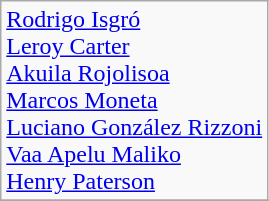<table class="wikitable">
<tr>
<td> <a href='#'>Rodrigo Isgró</a> <br>  <a href='#'>Leroy Carter</a> <br>  <a href='#'>Akuila Rojolisoa</a> <br>  <a href='#'>Marcos Moneta</a> <br>  <a href='#'>Luciano González Rizzoni</a> <br>  <a href='#'>Vaa Apelu Maliko</a> <br>  <a href='#'>Henry Paterson</a></td>
</tr>
<tr>
</tr>
</table>
